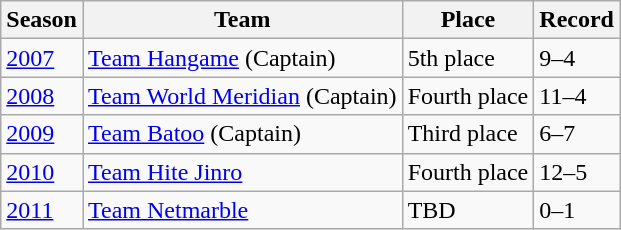<table class = "wikitable">
<tr>
<th>Season</th>
<th>Team</th>
<th>Place</th>
<th>Record</th>
</tr>
<tr>
<td><a href='#'>2007</a></td>
<td><a href='#'>Team Hangame</a> (Captain)</td>
<td>5th place</td>
<td>9–4</td>
</tr>
<tr>
<td><a href='#'>2008</a></td>
<td><a href='#'>Team World Meridian</a> (Captain)</td>
<td>Fourth place</td>
<td>11–4</td>
</tr>
<tr>
<td><a href='#'>2009</a></td>
<td><a href='#'>Team Batoo</a> (Captain)</td>
<td>Third place</td>
<td>6–7</td>
</tr>
<tr>
<td><a href='#'>2010</a></td>
<td><a href='#'>Team Hite Jinro</a></td>
<td>Fourth place</td>
<td>12–5</td>
</tr>
<tr>
<td><a href='#'>2011</a></td>
<td><a href='#'>Team Netmarble</a></td>
<td>TBD</td>
<td>0–1</td>
</tr>
</table>
